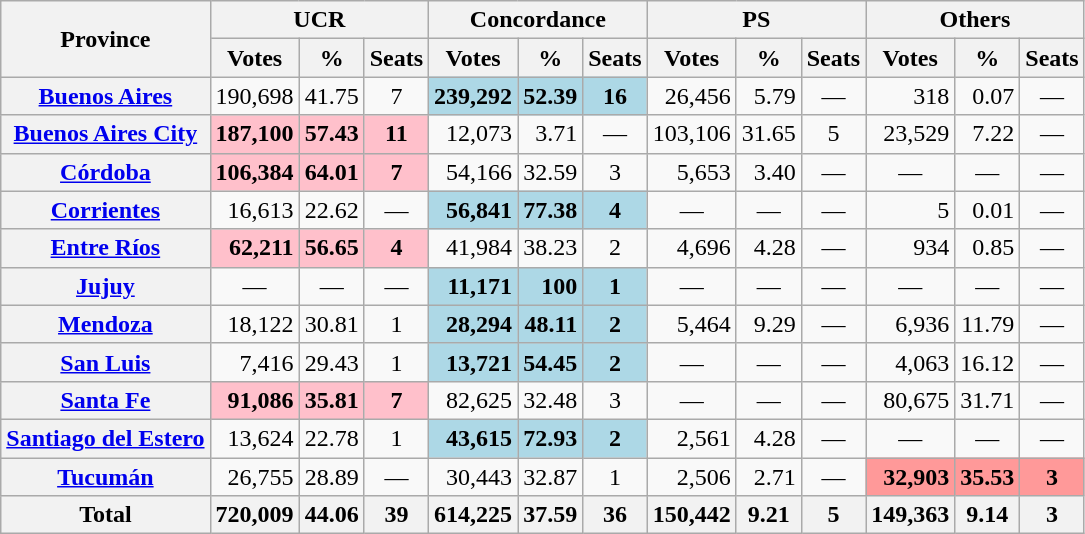<table class="wikitable sortable plainrowheaders" style="text-align:right;">
<tr>
<th rowspan=2>Province</th>
<th colspan=3>UCR</th>
<th colspan=3>Concordance</th>
<th colspan=3>PS</th>
<th colspan=3>Others</th>
</tr>
<tr>
<th>Votes</th>
<th>%</th>
<th>Seats</th>
<th>Votes</th>
<th>%</th>
<th>Seats</th>
<th>Votes</th>
<th>%</th>
<th>Seats</th>
<th>Votes</th>
<th>%</th>
<th>Seats</th>
</tr>
<tr>
<th scope=row><a href='#'>Buenos Aires</a></th>
<td>190,698</td>
<td>41.75</td>
<td align=center>7</td>
<td bgcolor=lightblue><strong>239,292</strong></td>
<td bgcolor=lightblue><strong>52.39</strong></td>
<td align=center bgcolor=lightblue><strong>16</strong></td>
<td>26,456</td>
<td>5.79</td>
<td align=center>—</td>
<td>318</td>
<td>0.07</td>
<td align=center>—</td>
</tr>
<tr>
<th scope=row><a href='#'>Buenos Aires City</a></th>
<td bgcolor=pink><strong>187,100</strong></td>
<td bgcolor=pink><strong>57.43</strong></td>
<td align=center bgcolor=pink><strong>11</strong></td>
<td>12,073</td>
<td>3.71</td>
<td align=center>—</td>
<td>103,106</td>
<td>31.65</td>
<td align=center>5</td>
<td>23,529</td>
<td>7.22</td>
<td align=center>—</td>
</tr>
<tr>
<th scope=row><a href='#'>Córdoba</a></th>
<td bgcolor=pink><strong>106,384</strong></td>
<td bgcolor=pink><strong>64.01</strong></td>
<td align=center bgcolor=pink><strong>7</strong></td>
<td>54,166</td>
<td>32.59</td>
<td align=center>3</td>
<td>5,653</td>
<td>3.40</td>
<td align=center>—</td>
<td align=center>—</td>
<td align=center>—</td>
<td align=center>—</td>
</tr>
<tr>
<th scope=row><a href='#'>Corrientes</a></th>
<td>16,613</td>
<td>22.62</td>
<td align=center>—</td>
<td bgcolor=lightblue><strong>56,841</strong></td>
<td bgcolor=lightblue><strong>77.38</strong></td>
<td align=center bgcolor=lightblue><strong>4</strong></td>
<td align=center>—</td>
<td align=center>—</td>
<td align=center>—</td>
<td>5</td>
<td>0.01</td>
<td align=center>—</td>
</tr>
<tr>
<th scope=row><a href='#'>Entre Ríos</a></th>
<td bgcolor=pink><strong>62,211</strong></td>
<td bgcolor=pink><strong>56.65</strong></td>
<td align=center bgcolor=pink><strong>4</strong></td>
<td>41,984</td>
<td>38.23</td>
<td align=center>2</td>
<td>4,696</td>
<td>4.28</td>
<td align=center>—</td>
<td>934</td>
<td>0.85</td>
<td align=center>—</td>
</tr>
<tr>
<th scope=row><a href='#'>Jujuy</a></th>
<td align=center>—</td>
<td align=center>—</td>
<td align=center>—</td>
<td bgcolor=lightblue><strong>11,171</strong></td>
<td bgcolor=lightblue><strong>100</strong></td>
<td align=center bgcolor=lightblue><strong>1</strong></td>
<td align=center>—</td>
<td align=center>—</td>
<td align=center>—</td>
<td align=center>—</td>
<td align=center>—</td>
<td align=center>—</td>
</tr>
<tr>
<th scope=row><a href='#'>Mendoza</a></th>
<td>18,122</td>
<td>30.81</td>
<td align=center>1</td>
<td bgcolor=lightblue><strong>28,294</strong></td>
<td bgcolor=lightblue><strong>48.11</strong></td>
<td align=center bgcolor=lightblue><strong>2</strong></td>
<td>5,464</td>
<td>9.29</td>
<td align=center>—</td>
<td>6,936</td>
<td>11.79</td>
<td align=center>—</td>
</tr>
<tr>
<th scope=row><a href='#'>San Luis</a></th>
<td>7,416</td>
<td>29.43</td>
<td align=center>1</td>
<td bgcolor=lightblue><strong>13,721</strong></td>
<td bgcolor=lightblue><strong>54.45</strong></td>
<td align=center bgcolor=lightblue><strong>2</strong></td>
<td align=center>—</td>
<td align=center>—</td>
<td align=center>—</td>
<td>4,063</td>
<td>16.12</td>
<td align=center>—</td>
</tr>
<tr>
<th scope=row><a href='#'>Santa Fe</a></th>
<td bgcolor=pink><strong>91,086</strong></td>
<td bgcolor=pink><strong>35.81</strong></td>
<td align=center bgcolor=pink><strong>7</strong></td>
<td>82,625</td>
<td>32.48</td>
<td align=center>3</td>
<td align=center>—</td>
<td align=center>—</td>
<td align=center>—</td>
<td>80,675</td>
<td>31.71</td>
<td align=center>—</td>
</tr>
<tr>
<th scope=row><a href='#'>Santiago del Estero</a></th>
<td>13,624</td>
<td>22.78</td>
<td align=center>1</td>
<td bgcolor=lightblue><strong>43,615</strong></td>
<td bgcolor=lightblue><strong>72.93</strong></td>
<td align=center bgcolor=lightblue><strong>2</strong></td>
<td>2,561</td>
<td>4.28</td>
<td align=center>—</td>
<td align=center>—</td>
<td align=center>—</td>
<td align=center>—</td>
</tr>
<tr>
<th scope=row><a href='#'>Tucumán</a></th>
<td>26,755</td>
<td>28.89</td>
<td align=center>—</td>
<td>30,443</td>
<td>32.87</td>
<td align=center>1</td>
<td>2,506</td>
<td>2.71</td>
<td align=center>—</td>
<td bgcolor=#FF9999><strong>32,903</strong></td>
<td bgcolor=#FF9999><strong>35.53</strong></td>
<td align=center bgcolor=#FF9999><strong>3</strong></td>
</tr>
<tr>
<th>Total</th>
<th>720,009</th>
<th>44.06</th>
<th>39</th>
<th>614,225</th>
<th>37.59</th>
<th>36</th>
<th>150,442</th>
<th>9.21</th>
<th>5</th>
<th>149,363</th>
<th>9.14</th>
<th>3</th>
</tr>
</table>
